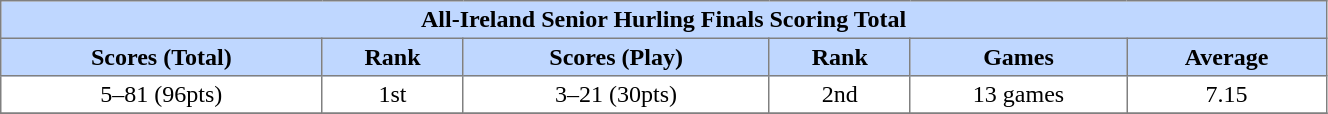<table border=1 cellpadding=3 width="70%" style="margin-left:1em; color: black; border-collapse: collapse;">
<tr>
<th colspan="6" bgcolor="BFD7FF">All-Ireland Senior Hurling Finals Scoring Total</th>
</tr>
<tr>
<th bgcolor="BFD7FF">Scores (Total)</th>
<th bgcolor="BFD7FF">Rank</th>
<th bgcolor="BFD7FF">Scores (Play)</th>
<th bgcolor="BFD7FF">Rank</th>
<th bgcolor="BFD7FF">Games</th>
<th bgcolor="BFD7FF">Average</th>
</tr>
<tr>
<td style="text-align: center;">5–81 (96pts)</td>
<td style="text-align: center;">1st</td>
<td style="text-align: center;">3–21 (30pts)</td>
<td style="text-align: center;">2nd</td>
<td style="text-align: center;">13 games</td>
<td style="text-align: center;">7.15</td>
</tr>
<tr>
</tr>
</table>
